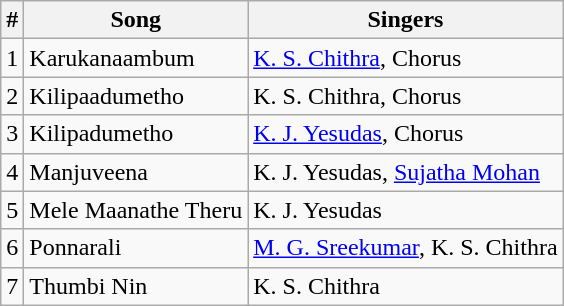<table class="wikitable">
<tr>
<th>#</th>
<th>Song</th>
<th>Singers</th>
</tr>
<tr>
<td>1</td>
<td>Karukanaambum</td>
<td><a href='#'>K. S. Chithra</a>, Chorus</td>
</tr>
<tr>
<td>2</td>
<td>Kilipaadumetho</td>
<td>K. S. Chithra, Chorus</td>
</tr>
<tr>
<td>3</td>
<td>Kilipadumetho</td>
<td><a href='#'>K. J. Yesudas</a>, Chorus</td>
</tr>
<tr>
<td>4</td>
<td>Manjuveena</td>
<td>K. J. Yesudas, <a href='#'>Sujatha Mohan</a></td>
</tr>
<tr>
<td>5</td>
<td>Mele Maanathe Theru</td>
<td>K. J. Yesudas</td>
</tr>
<tr>
<td>6</td>
<td>Ponnarali</td>
<td><a href='#'>M. G. Sreekumar</a>, K. S. Chithra</td>
</tr>
<tr>
<td>7</td>
<td>Thumbi Nin</td>
<td>K. S. Chithra</td>
</tr>
</table>
